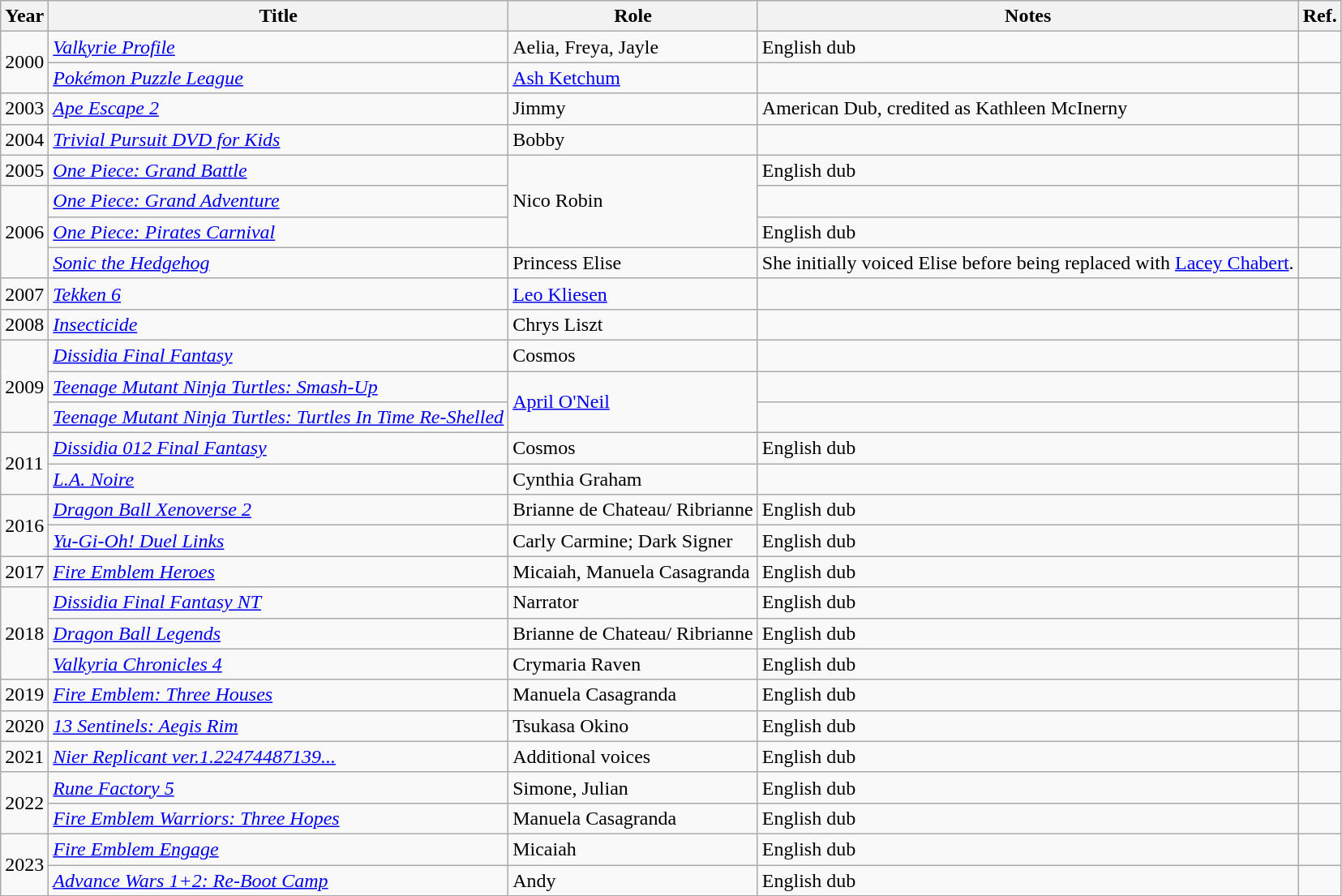<table class="wikitable">
<tr>
<th>Year</th>
<th>Title</th>
<th>Role</th>
<th>Notes</th>
<th>Ref.</th>
</tr>
<tr>
<td rowspan="2">2000</td>
<td><em><a href='#'>Valkyrie Profile</a></em></td>
<td>Aelia, Freya, Jayle</td>
<td>English dub</td>
<td></td>
</tr>
<tr>
<td><em><a href='#'>Pokémon Puzzle League</a></em></td>
<td><a href='#'>Ash Ketchum</a></td>
<td></td>
<td></td>
</tr>
<tr>
<td>2003</td>
<td><em><a href='#'>Ape Escape 2</a></em></td>
<td>Jimmy</td>
<td>American Dub, credited as Kathleen McInerny</td>
<td></td>
</tr>
<tr>
<td>2004</td>
<td><em><a href='#'>Trivial Pursuit DVD for Kids</a></em></td>
<td>Bobby</td>
<td></td>
<td></td>
</tr>
<tr>
<td>2005</td>
<td><em><a href='#'>One Piece: Grand Battle</a></em></td>
<td rowspan="3">Nico Robin</td>
<td>English dub</td>
<td></td>
</tr>
<tr>
<td rowspan="3">2006</td>
<td><em><a href='#'>One Piece: Grand Adventure</a></em></td>
<td></td>
<td></td>
</tr>
<tr>
<td><em><a href='#'>One Piece: Pirates Carnival</a></em></td>
<td>English dub</td>
<td></td>
</tr>
<tr>
<td><em><a href='#'>Sonic the Hedgehog</a></em></td>
<td>Princess Elise</td>
<td>She initially voiced Elise before being replaced with <a href='#'>Lacey Chabert</a>.</td>
<td></td>
</tr>
<tr>
<td>2007</td>
<td><em><a href='#'>Tekken 6</a></em></td>
<td><a href='#'>Leo Kliesen</a></td>
<td></td>
<td></td>
</tr>
<tr>
<td>2008</td>
<td><em><a href='#'>Insecticide</a></em></td>
<td>Chrys Liszt</td>
<td></td>
<td></td>
</tr>
<tr>
<td rowspan="3">2009</td>
<td><em><a href='#'>Dissidia Final Fantasy</a></em></td>
<td>Cosmos</td>
<td></td>
<td></td>
</tr>
<tr>
<td><em><a href='#'>Teenage Mutant Ninja Turtles: Smash-Up</a></em></td>
<td rowspan="2"><a href='#'>April O'Neil</a></td>
<td></td>
<td></td>
</tr>
<tr>
<td><em><a href='#'>Teenage Mutant Ninja Turtles: Turtles In Time Re-Shelled</a></em></td>
<td></td>
<td></td>
</tr>
<tr>
<td rowspan="2">2011</td>
<td><em><a href='#'>Dissidia 012 Final Fantasy</a></em></td>
<td>Cosmos</td>
<td>English dub</td>
<td></td>
</tr>
<tr>
<td><em><a href='#'>L.A. Noire</a></em></td>
<td>Cynthia Graham</td>
<td></td>
<td></td>
</tr>
<tr>
<td rowspan="2">2016</td>
<td><em><a href='#'>Dragon Ball Xenoverse 2</a></em></td>
<td>Brianne de Chateau/ Ribrianne</td>
<td>English dub</td>
<td></td>
</tr>
<tr>
<td><em><a href='#'>Yu-Gi-Oh! Duel Links</a></em></td>
<td>Carly Carmine; Dark Signer</td>
<td>English dub</td>
<td></td>
</tr>
<tr>
<td>2017</td>
<td><em><a href='#'>Fire Emblem Heroes</a></em></td>
<td>Micaiah, Manuela Casagranda</td>
<td>English dub</td>
<td></td>
</tr>
<tr>
<td rowspan="3">2018</td>
<td><em><a href='#'>Dissidia Final Fantasy NT</a></em></td>
<td>Narrator</td>
<td>English dub</td>
<td></td>
</tr>
<tr>
<td><em><a href='#'>Dragon Ball Legends</a></em></td>
<td>Brianne de Chateau/ Ribrianne</td>
<td>English dub</td>
<td></td>
</tr>
<tr>
<td><em><a href='#'>Valkyria Chronicles 4</a></em></td>
<td>Crymaria Raven</td>
<td>English dub</td>
<td></td>
</tr>
<tr>
<td>2019</td>
<td><em><a href='#'>Fire Emblem: Three Houses</a></em></td>
<td>Manuela Casagranda</td>
<td>English dub</td>
<td></td>
</tr>
<tr>
<td>2020</td>
<td><em><a href='#'>13 Sentinels: Aegis Rim</a></em></td>
<td>Tsukasa Okino</td>
<td>English dub</td>
<td></td>
</tr>
<tr>
<td>2021</td>
<td><em><a href='#'>Nier Replicant ver.1.22474487139...</a></em></td>
<td>Additional voices</td>
<td>English dub</td>
<td></td>
</tr>
<tr>
<td rowspan="2">2022</td>
<td><em><a href='#'>Rune Factory 5</a></em></td>
<td>Simone, Julian</td>
<td>English dub</td>
<td></td>
</tr>
<tr>
<td><em><a href='#'>Fire Emblem Warriors: Three Hopes</a></em></td>
<td>Manuela Casagranda</td>
<td>English dub</td>
<td></td>
</tr>
<tr>
<td rowspan="2">2023</td>
<td><em><a href='#'>Fire Emblem Engage</a></em></td>
<td>Micaiah</td>
<td>English dub</td>
<td></td>
</tr>
<tr>
<td><em><a href='#'>Advance Wars 1+2: Re-Boot Camp</a></em></td>
<td>Andy</td>
<td>English dub</td>
<td></td>
</tr>
</table>
